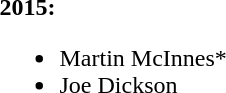<table>
<tr>
<td><strong>2015:</strong><br><ul><li> Martin McInnes*</li><li> Joe Dickson</li></ul></td>
</tr>
</table>
